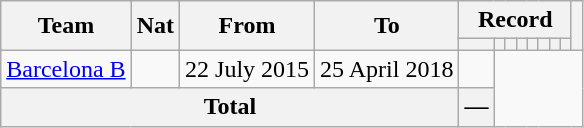<table class="wikitable" style="text-align: center">
<tr>
<th rowspan="2">Team</th>
<th rowspan="2">Nat</th>
<th rowspan="2">From</th>
<th rowspan="2">To</th>
<th colspan="8">Record</th>
<th rowspan=2></th>
</tr>
<tr>
<th></th>
<th></th>
<th></th>
<th></th>
<th></th>
<th></th>
<th></th>
<th></th>
</tr>
<tr>
<td align=left><a href='#'>Barcelona B</a></td>
<td></td>
<td align=left>22 July 2015</td>
<td align=left>25 April 2018<br></td>
<td></td>
</tr>
<tr>
<th colspan="4">Total<br></th>
<th>—</th>
</tr>
</table>
